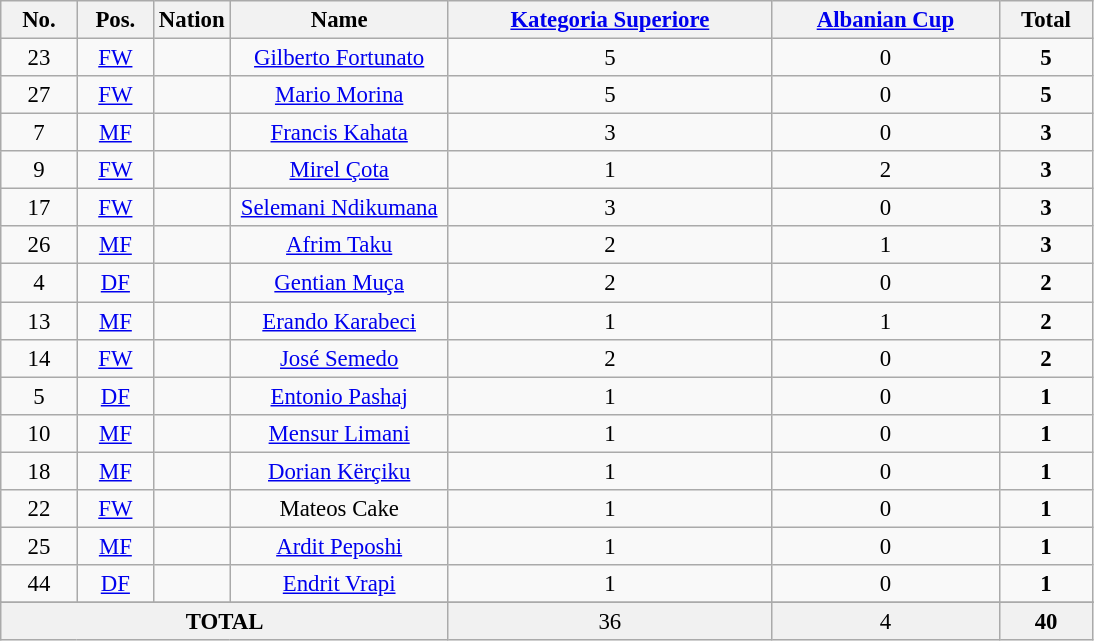<table class="wikitable sortable" style="font-size: 95%; text-align: center;">
<tr>
<th width="7%"><strong>No.</strong></th>
<th width="7%"><strong>Pos.</strong></th>
<th width="7%"><strong>Nation</strong></th>
<th width="20%"><strong>Name</strong></th>
<th><a href='#'>Kategoria Superiore</a></th>
<th><a href='#'>Albanian Cup</a></th>
<th>Total</th>
</tr>
<tr>
<td>23</td>
<td><a href='#'>FW</a></td>
<td></td>
<td><a href='#'>Gilberto Fortunato</a></td>
<td>5</td>
<td>0 </td>
<td><strong>5</strong> </td>
</tr>
<tr>
<td>27</td>
<td><a href='#'>FW</a></td>
<td></td>
<td><a href='#'>Mario Morina</a></td>
<td>5 </td>
<td>0 </td>
<td><strong>5</strong> </td>
</tr>
<tr>
<td>7</td>
<td><a href='#'>MF</a></td>
<td></td>
<td><a href='#'>Francis Kahata</a></td>
<td>3 </td>
<td>0 </td>
<td><strong>3</strong> </td>
</tr>
<tr>
<td>9</td>
<td><a href='#'>FW</a></td>
<td></td>
<td><a href='#'>Mirel Çota</a></td>
<td>1 </td>
<td>2 </td>
<td><strong>3</strong> </td>
</tr>
<tr>
<td>17</td>
<td><a href='#'>FW</a></td>
<td></td>
<td><a href='#'>Selemani Ndikumana</a></td>
<td>3 </td>
<td>0 </td>
<td><strong>3</strong> </td>
</tr>
<tr>
<td>26</td>
<td><a href='#'>MF</a></td>
<td></td>
<td><a href='#'>Afrim Taku</a></td>
<td>2 </td>
<td>1 </td>
<td><strong>3</strong> </td>
</tr>
<tr>
<td>4</td>
<td><a href='#'>DF</a></td>
<td></td>
<td><a href='#'>Gentian Muça</a></td>
<td>2 </td>
<td>0 </td>
<td><strong>2</strong> </td>
</tr>
<tr>
<td>13</td>
<td><a href='#'>MF</a></td>
<td></td>
<td><a href='#'>Erando Karabeci</a></td>
<td>1 </td>
<td>1 </td>
<td><strong>2</strong> </td>
</tr>
<tr>
<td>14</td>
<td><a href='#'>FW</a></td>
<td></td>
<td><a href='#'>José Semedo</a></td>
<td>2 </td>
<td>0 </td>
<td><strong>2</strong> </td>
</tr>
<tr>
<td>5</td>
<td><a href='#'>DF</a></td>
<td></td>
<td><a href='#'>Entonio Pashaj</a></td>
<td>1 </td>
<td>0 </td>
<td><strong>1</strong> </td>
</tr>
<tr>
<td>10</td>
<td><a href='#'>MF</a></td>
<td></td>
<td><a href='#'>Mensur Limani</a></td>
<td>1 </td>
<td>0 </td>
<td><strong>1</strong> </td>
</tr>
<tr>
<td>18</td>
<td><a href='#'>MF</a></td>
<td></td>
<td><a href='#'>Dorian Kërçiku</a></td>
<td>1 </td>
<td>0 </td>
<td><strong>1</strong> </td>
</tr>
<tr>
<td>22</td>
<td><a href='#'>FW</a></td>
<td></td>
<td>Mateos Cake</td>
<td>1 </td>
<td>0 </td>
<td><strong>1</strong> </td>
</tr>
<tr>
<td>25</td>
<td><a href='#'>MF</a></td>
<td></td>
<td><a href='#'>Ardit Peposhi</a></td>
<td>1 </td>
<td>0 </td>
<td><strong>1</strong> </td>
</tr>
<tr>
<td>44</td>
<td><a href='#'>DF</a></td>
<td></td>
<td><a href='#'>Endrit Vrapi</a></td>
<td>1 </td>
<td>0 </td>
<td><strong>1</strong> </td>
</tr>
<tr>
</tr>
<tr bgcolor="F1F1F1" >
<td colspan=4><strong>TOTAL</strong></td>
<td>36 </td>
<td>4 </td>
<td><strong>40</strong> </td>
</tr>
</table>
